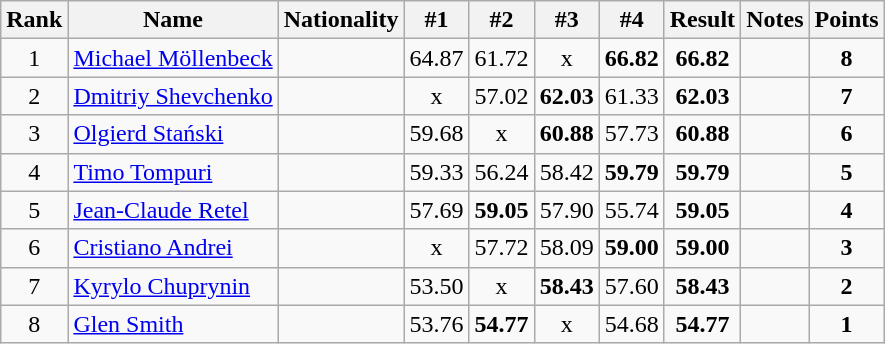<table class="wikitable sortable" style="text-align:center">
<tr>
<th>Rank</th>
<th>Name</th>
<th>Nationality</th>
<th>#1</th>
<th>#2</th>
<th>#3</th>
<th>#4</th>
<th>Result</th>
<th>Notes</th>
<th>Points</th>
</tr>
<tr>
<td>1</td>
<td align=left><a href='#'>Michael Möllenbeck</a></td>
<td align=left></td>
<td>64.87</td>
<td>61.72</td>
<td>x</td>
<td><strong>66.82</strong></td>
<td><strong>66.82</strong></td>
<td></td>
<td><strong>8</strong></td>
</tr>
<tr>
<td>2</td>
<td align=left><a href='#'>Dmitriy Shevchenko</a></td>
<td align=left></td>
<td>x</td>
<td>57.02</td>
<td><strong>62.03</strong></td>
<td>61.33</td>
<td><strong>62.03</strong></td>
<td></td>
<td><strong>7</strong></td>
</tr>
<tr>
<td>3</td>
<td align=left><a href='#'>Olgierd Stański</a></td>
<td align=left></td>
<td>59.68</td>
<td>x</td>
<td><strong>60.88</strong></td>
<td>57.73</td>
<td><strong>60.88</strong></td>
<td></td>
<td><strong>6</strong></td>
</tr>
<tr>
<td>4</td>
<td align=left><a href='#'>Timo Tompuri</a></td>
<td align=left></td>
<td>59.33</td>
<td>56.24</td>
<td>58.42</td>
<td><strong>59.79</strong></td>
<td><strong>59.79</strong></td>
<td></td>
<td><strong>5</strong></td>
</tr>
<tr>
<td>5</td>
<td align=left><a href='#'>Jean-Claude Retel</a></td>
<td align=left></td>
<td>57.69</td>
<td><strong>59.05</strong></td>
<td>57.90</td>
<td>55.74</td>
<td><strong>59.05</strong></td>
<td></td>
<td><strong>4</strong></td>
</tr>
<tr>
<td>6</td>
<td align=left><a href='#'>Cristiano Andrei</a></td>
<td align=left></td>
<td>x</td>
<td>57.72</td>
<td>58.09</td>
<td><strong>59.00</strong></td>
<td><strong>59.00</strong></td>
<td></td>
<td><strong>3</strong></td>
</tr>
<tr>
<td>7</td>
<td align=left><a href='#'>Kyrylo Chuprynin</a></td>
<td align=left></td>
<td>53.50</td>
<td>x</td>
<td><strong>58.43</strong></td>
<td>57.60</td>
<td><strong>58.43</strong></td>
<td></td>
<td><strong>2</strong></td>
</tr>
<tr>
<td>8</td>
<td align=left><a href='#'>Glen Smith</a></td>
<td align=left></td>
<td>53.76</td>
<td><strong>54.77</strong></td>
<td>x</td>
<td>54.68</td>
<td><strong>54.77</strong></td>
<td></td>
<td><strong>1</strong></td>
</tr>
</table>
